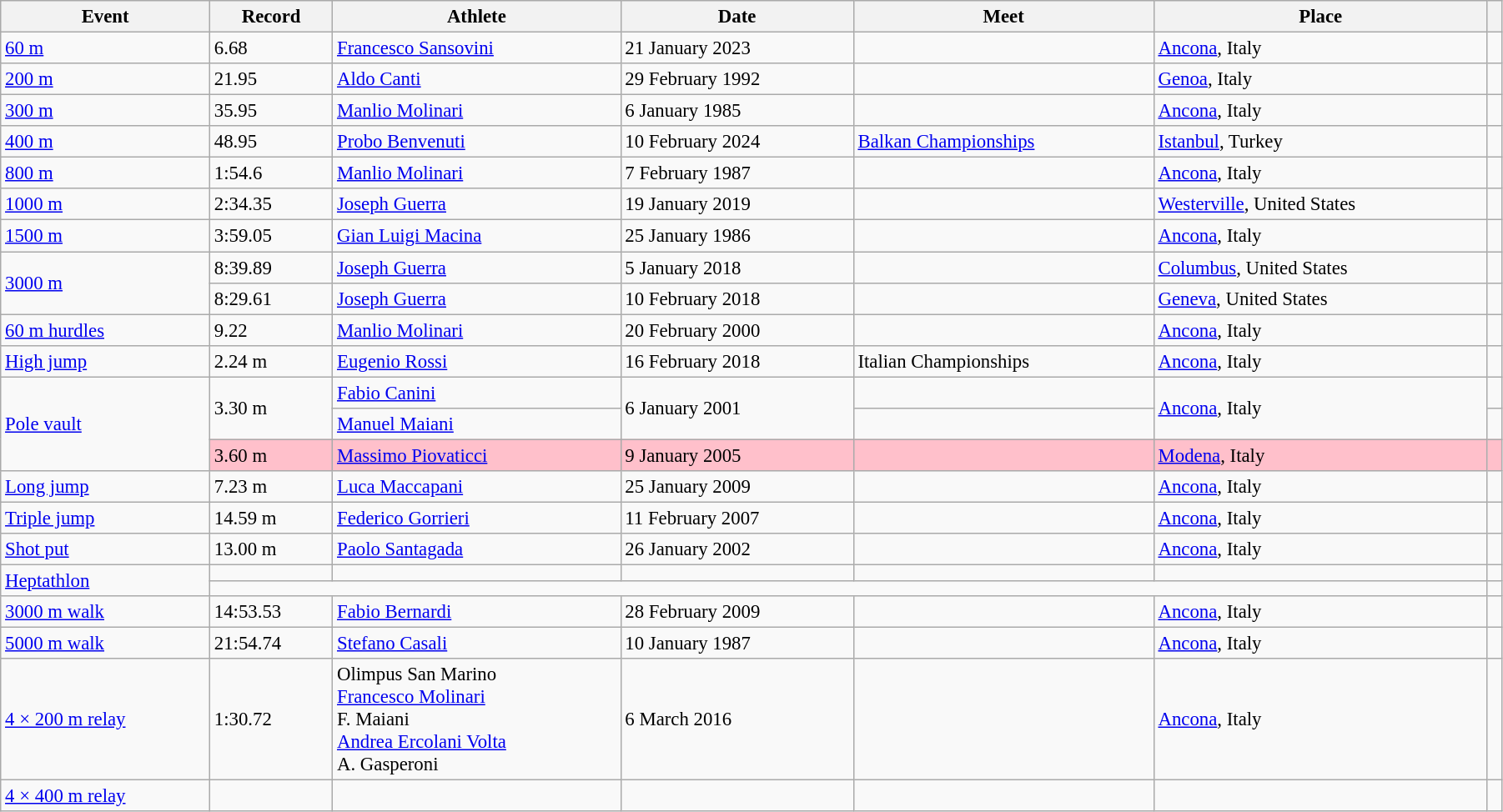<table class="wikitable" style="font-size:95%; width: 95%;">
<tr>
<th>Event</th>
<th>Record</th>
<th>Athlete</th>
<th>Date</th>
<th>Meet</th>
<th>Place</th>
<th></th>
</tr>
<tr>
<td><a href='#'>60 m</a></td>
<td>6.68</td>
<td><a href='#'>Francesco Sansovini</a></td>
<td>21 January 2023</td>
<td></td>
<td><a href='#'>Ancona</a>, Italy</td>
<td></td>
</tr>
<tr>
<td><a href='#'>200 m</a></td>
<td>21.95</td>
<td><a href='#'>Aldo Canti</a></td>
<td>29 February 1992</td>
<td></td>
<td><a href='#'>Genoa</a>, Italy</td>
<td></td>
</tr>
<tr>
<td><a href='#'>300 m</a></td>
<td>35.95</td>
<td><a href='#'>Manlio Molinari</a></td>
<td>6 January 1985</td>
<td></td>
<td><a href='#'>Ancona</a>, Italy</td>
<td></td>
</tr>
<tr>
<td><a href='#'>400 m</a></td>
<td>48.95</td>
<td><a href='#'>Probo Benvenuti</a></td>
<td>10 February 2024</td>
<td><a href='#'>Balkan Championships</a></td>
<td><a href='#'>Istanbul</a>, Turkey</td>
<td></td>
</tr>
<tr>
<td><a href='#'>800 m</a></td>
<td>1:54.6 </td>
<td><a href='#'>Manlio Molinari</a></td>
<td>7 February 1987</td>
<td></td>
<td><a href='#'>Ancona</a>, Italy</td>
<td></td>
</tr>
<tr>
<td><a href='#'>1000 m</a></td>
<td>2:34.35</td>
<td><a href='#'>Joseph Guerra</a></td>
<td>19 January 2019</td>
<td></td>
<td><a href='#'>Westerville</a>, United States</td>
<td></td>
</tr>
<tr>
<td><a href='#'>1500 m</a></td>
<td>3:59.05</td>
<td><a href='#'>Gian Luigi Macina</a></td>
<td>25 January 1986</td>
<td></td>
<td><a href='#'>Ancona</a>, Italy</td>
<td></td>
</tr>
<tr>
<td rowspan=2><a href='#'>3000 m</a></td>
<td>8:39.89</td>
<td><a href='#'>Joseph Guerra</a></td>
<td>5 January 2018</td>
<td></td>
<td><a href='#'>Columbus</a>, United States</td>
<td></td>
</tr>
<tr>
<td>8:29.61 </td>
<td><a href='#'>Joseph Guerra</a></td>
<td>10 February 2018</td>
<td></td>
<td><a href='#'>Geneva</a>, United States</td>
<td></td>
</tr>
<tr>
<td><a href='#'>60 m hurdles</a></td>
<td>9.22</td>
<td><a href='#'>Manlio Molinari</a></td>
<td>20 February 2000</td>
<td></td>
<td><a href='#'>Ancona</a>, Italy</td>
<td></td>
</tr>
<tr>
<td><a href='#'>High jump</a></td>
<td>2.24 m</td>
<td><a href='#'>Eugenio Rossi</a></td>
<td>16 February 2018</td>
<td>Italian Championships</td>
<td><a href='#'>Ancona</a>, Italy</td>
<td></td>
</tr>
<tr>
<td rowspan=3><a href='#'>Pole vault</a></td>
<td rowspan=2>3.30 m</td>
<td><a href='#'>Fabio Canini</a></td>
<td rowspan=2>6 January 2001</td>
<td></td>
<td rowspan=2><a href='#'>Ancona</a>, Italy</td>
<td></td>
</tr>
<tr>
<td><a href='#'>Manuel Maiani</a></td>
<td></td>
<td></td>
</tr>
<tr bgcolor=pink>
<td>3.60 m</td>
<td><a href='#'>Massimo Piovaticci</a></td>
<td>9 January 2005</td>
<td></td>
<td><a href='#'>Modena</a>, Italy</td>
<td></td>
</tr>
<tr>
<td><a href='#'>Long jump</a></td>
<td>7.23 m</td>
<td><a href='#'>Luca Maccapani</a></td>
<td>25 January 2009</td>
<td></td>
<td><a href='#'>Ancona</a>, Italy</td>
<td></td>
</tr>
<tr>
<td><a href='#'>Triple jump</a></td>
<td>14.59 m</td>
<td><a href='#'>Federico Gorrieri</a></td>
<td>11 February 2007</td>
<td></td>
<td><a href='#'>Ancona</a>, Italy</td>
<td></td>
</tr>
<tr>
<td><a href='#'>Shot put</a></td>
<td>13.00 m</td>
<td><a href='#'>Paolo Santagada</a></td>
<td>26 January 2002</td>
<td></td>
<td><a href='#'>Ancona</a>, Italy</td>
<td></td>
</tr>
<tr>
<td rowspan=2><a href='#'>Heptathlon</a></td>
<td></td>
<td></td>
<td></td>
<td></td>
<td></td>
<td></td>
</tr>
<tr>
<td colspan=5></td>
<td></td>
</tr>
<tr>
<td><a href='#'>3000 m walk</a></td>
<td>14:53.53</td>
<td><a href='#'>Fabio Bernardi</a></td>
<td>28 February 2009</td>
<td></td>
<td><a href='#'>Ancona</a>, Italy</td>
<td></td>
</tr>
<tr>
<td><a href='#'>5000 m walk</a></td>
<td>21:54.74</td>
<td><a href='#'>Stefano Casali</a></td>
<td>10 January 1987</td>
<td></td>
<td><a href='#'>Ancona</a>, Italy</td>
<td></td>
</tr>
<tr>
<td><a href='#'>4 × 200 m relay</a></td>
<td>1:30.72</td>
<td>Olimpus San Marino<br><a href='#'>Francesco Molinari</a><br>F. Maiani<br><a href='#'>Andrea Ercolani Volta</a><br>A. Gasperoni</td>
<td>6 March 2016</td>
<td></td>
<td><a href='#'>Ancona</a>, Italy</td>
<td></td>
</tr>
<tr>
<td><a href='#'>4 × 400 m relay</a></td>
<td></td>
<td></td>
<td></td>
<td></td>
<td></td>
<td></td>
</tr>
</table>
